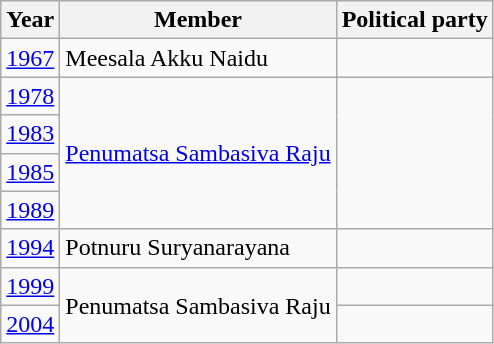<table class="wikitable sortable">
<tr>
<th>Year</th>
<th>Member</th>
<th colspan="2">Political party</th>
</tr>
<tr>
<td><a href='#'>1967</a></td>
<td>Meesala Akku Naidu</td>
<td></td>
</tr>
<tr>
<td><a href='#'>1978</a></td>
<td rowspan=4><a href='#'>Penumatsa Sambasiva Raju</a></td>
</tr>
<tr>
<td><a href='#'>1983</a></td>
</tr>
<tr>
<td><a href='#'>1985</a></td>
</tr>
<tr>
<td><a href='#'>1989</a></td>
</tr>
<tr>
<td><a href='#'>1994</a></td>
<td>Potnuru Suryanarayana</td>
<td></td>
</tr>
<tr>
<td><a href='#'>1999</a></td>
<td rowspan=2>Penumatsa Sambasiva Raju</td>
<td></td>
</tr>
<tr>
<td><a href='#'>2004</a></td>
</tr>
</table>
